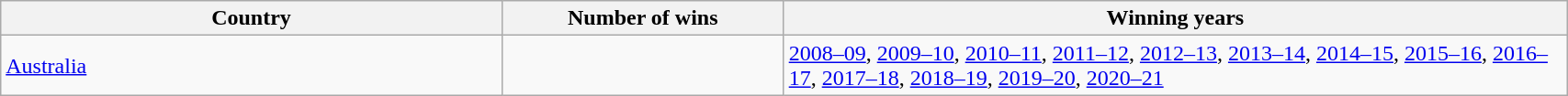<table class="wikitable" style="width:90%">
<tr>
<th Width=32%>Country</th>
<th Width=18%>Number of wins</th>
<th Width=50%>Winning years</th>
</tr>
<tr>
<td> <a href='#'>Australia</a></td>
<td></td>
<td><a href='#'>2008–09</a>, <a href='#'>2009–10</a>, <a href='#'>2010–11</a>, <a href='#'>2011–12</a>, <a href='#'>2012–13</a>, <a href='#'>2013–14</a>, <a href='#'>2014–15</a>, <a href='#'>2015–16</a>, <a href='#'>2016–17</a>, <a href='#'>2017–18</a>, <a href='#'>2018–19</a>, <a href='#'>2019–20</a>, <a href='#'>2020–21</a></td>
</tr>
</table>
